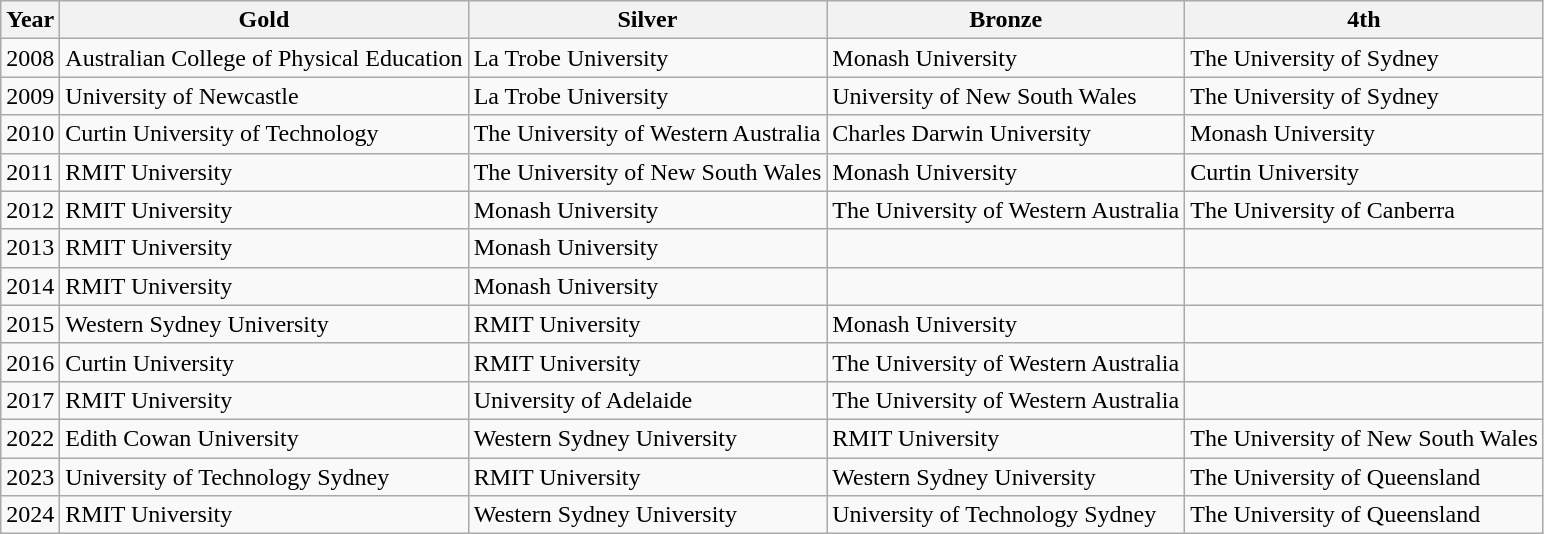<table class="wikitable">
<tr>
<th>Year</th>
<th>Gold</th>
<th>Silver</th>
<th>Bronze</th>
<th>4th</th>
</tr>
<tr>
<td>2008</td>
<td>Australian College of Physical Education</td>
<td>La Trobe University</td>
<td>Monash University</td>
<td>The University of Sydney</td>
</tr>
<tr>
<td>2009</td>
<td>University of Newcastle</td>
<td>La Trobe University</td>
<td>University of New South Wales</td>
<td>The University of Sydney</td>
</tr>
<tr>
<td>2010</td>
<td>Curtin University of Technology</td>
<td>The University of Western Australia</td>
<td>Charles Darwin University</td>
<td>Monash University</td>
</tr>
<tr>
<td>2011</td>
<td>RMIT University</td>
<td>The University of New South Wales</td>
<td>Monash University</td>
<td>Curtin University</td>
</tr>
<tr>
<td>2012</td>
<td>RMIT University</td>
<td>Monash University</td>
<td>The University of Western Australia</td>
<td>The University of Canberra</td>
</tr>
<tr>
<td>2013</td>
<td>RMIT University</td>
<td>Monash University</td>
<td></td>
<td></td>
</tr>
<tr>
<td>2014</td>
<td>RMIT University</td>
<td>Monash University</td>
<td></td>
<td></td>
</tr>
<tr>
<td>2015</td>
<td>Western Sydney University</td>
<td>RMIT University</td>
<td>Monash University</td>
<td></td>
</tr>
<tr>
<td>2016</td>
<td>Curtin University</td>
<td>RMIT University</td>
<td>The University of Western Australia</td>
<td></td>
</tr>
<tr>
<td>2017</td>
<td>RMIT University</td>
<td>University of Adelaide</td>
<td>The University of Western Australia</td>
<td></td>
</tr>
<tr>
<td>2022</td>
<td>Edith Cowan University</td>
<td>Western Sydney University</td>
<td>RMIT University</td>
<td>The University of New South Wales</td>
</tr>
<tr>
<td>2023</td>
<td>University of Technology Sydney</td>
<td>RMIT University</td>
<td>Western Sydney University</td>
<td>The University of Queensland</td>
</tr>
<tr>
<td>2024</td>
<td>RMIT University</td>
<td>Western Sydney University</td>
<td>University of Technology Sydney</td>
<td>The University of Queensland</td>
</tr>
</table>
